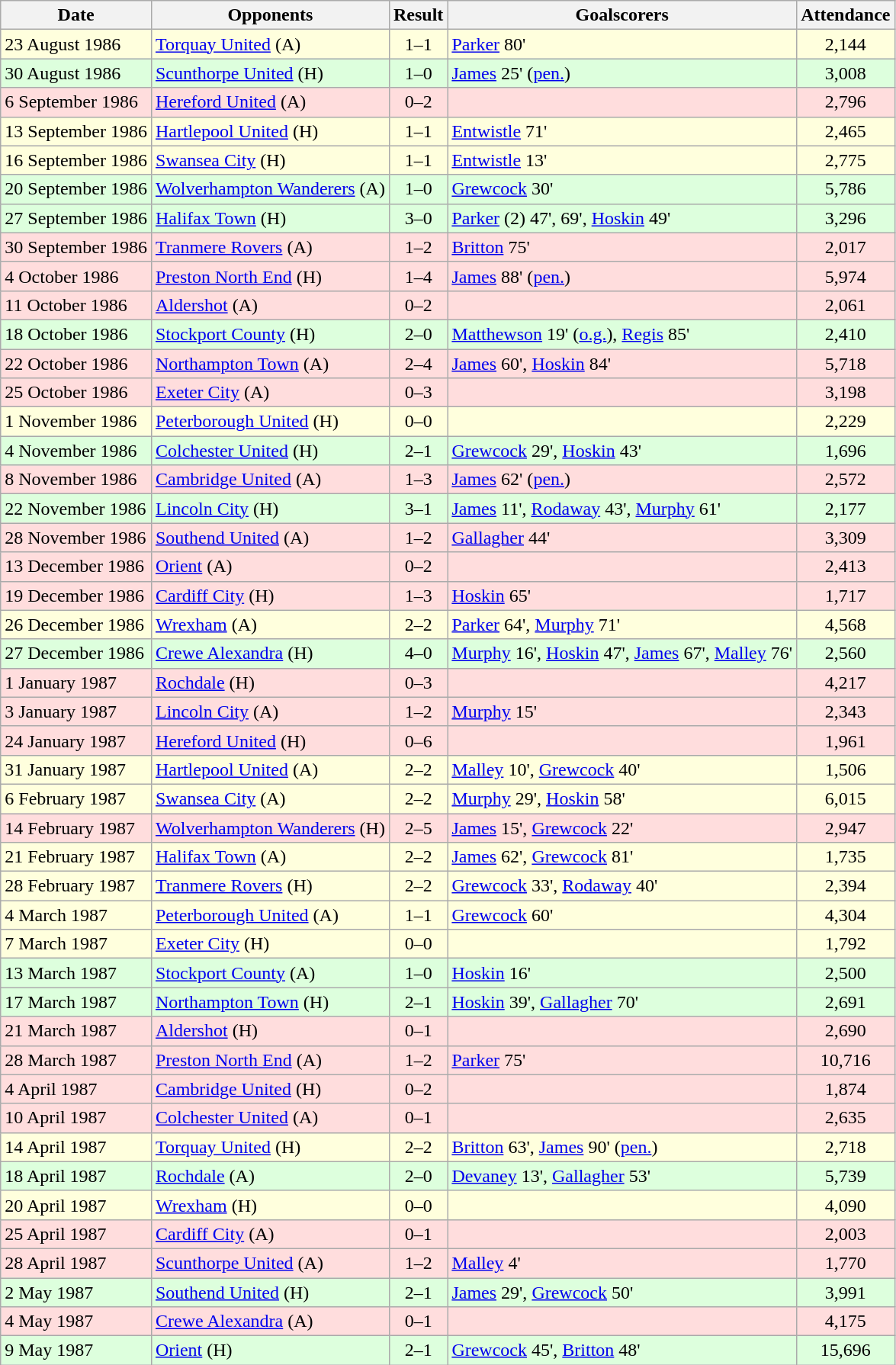<table class="wikitable">
<tr>
<th>Date</th>
<th>Opponents</th>
<th>Result</th>
<th>Goalscorers</th>
<th>Attendance</th>
</tr>
<tr bgcolor="#ffffdd">
<td>23 August 1986</td>
<td><a href='#'>Torquay United</a> (A)</td>
<td align="center">1–1</td>
<td><a href='#'>Parker</a> 80'</td>
<td align="center">2,144</td>
</tr>
<tr bgcolor="#ddffdd">
<td>30 August 1986</td>
<td><a href='#'>Scunthorpe United</a> (H)</td>
<td align="center">1–0</td>
<td><a href='#'>James</a> 25' (<a href='#'>pen.</a>)</td>
<td align="center">3,008</td>
</tr>
<tr bgcolor="#ffdddd">
<td>6 September 1986</td>
<td><a href='#'>Hereford United</a> (A)</td>
<td align="center">0–2</td>
<td></td>
<td align="center">2,796</td>
</tr>
<tr bgcolor="#ffffdd">
<td>13 September 1986</td>
<td><a href='#'>Hartlepool United</a> (H)</td>
<td align="center">1–1</td>
<td><a href='#'>Entwistle</a> 71'</td>
<td align="center">2,465</td>
</tr>
<tr bgcolor="#ffffdd">
<td>16 September 1986</td>
<td><a href='#'>Swansea City</a> (H)</td>
<td align="center">1–1</td>
<td><a href='#'>Entwistle</a> 13'</td>
<td align="center">2,775</td>
</tr>
<tr bgcolor="#ddffdd">
<td>20 September 1986</td>
<td><a href='#'>Wolverhampton Wanderers</a> (A)</td>
<td align="center">1–0</td>
<td><a href='#'>Grewcock</a> 30'</td>
<td align="center">5,786</td>
</tr>
<tr bgcolor="#ddffdd">
<td>27 September 1986</td>
<td><a href='#'>Halifax Town</a> (H)</td>
<td align="center">3–0</td>
<td><a href='#'>Parker</a> (2) 47', 69', <a href='#'>Hoskin</a> 49'</td>
<td align="center">3,296</td>
</tr>
<tr bgcolor="#ffdddd">
<td>30 September 1986</td>
<td><a href='#'>Tranmere Rovers</a> (A)</td>
<td align="center">1–2</td>
<td><a href='#'>Britton</a> 75'</td>
<td align="center">2,017</td>
</tr>
<tr bgcolor="#ffdddd">
<td>4 October 1986</td>
<td><a href='#'>Preston North End</a> (H)</td>
<td align="center">1–4</td>
<td><a href='#'>James</a> 88' (<a href='#'>pen.</a>)</td>
<td align="center">5,974</td>
</tr>
<tr bgcolor="#ffdddd">
<td>11 October 1986</td>
<td><a href='#'>Aldershot</a> (A)</td>
<td align="center">0–2</td>
<td></td>
<td align="center">2,061</td>
</tr>
<tr bgcolor="#ddffdd">
<td>18 October 1986</td>
<td><a href='#'>Stockport County</a> (H)</td>
<td align="center">2–0</td>
<td><a href='#'>Matthewson</a> 19' (<a href='#'>o.g.</a>), <a href='#'>Regis</a> 85'</td>
<td align="center">2,410</td>
</tr>
<tr bgcolor="#ffdddd">
<td>22 October 1986</td>
<td><a href='#'>Northampton Town</a> (A)</td>
<td align="center">2–4</td>
<td><a href='#'>James</a> 60', <a href='#'>Hoskin</a> 84'</td>
<td align="center">5,718</td>
</tr>
<tr bgcolor="#ffdddd">
<td>25 October 1986</td>
<td><a href='#'>Exeter City</a> (A)</td>
<td align="center">0–3</td>
<td></td>
<td align="center">3,198</td>
</tr>
<tr bgcolor="#ffffdd">
<td>1 November 1986</td>
<td><a href='#'>Peterborough United</a> (H)</td>
<td align="center">0–0</td>
<td></td>
<td align="center">2,229</td>
</tr>
<tr bgcolor="#ddffdd">
<td>4 November 1986</td>
<td><a href='#'>Colchester United</a> (H)</td>
<td align="center">2–1</td>
<td><a href='#'>Grewcock</a> 29', <a href='#'>Hoskin</a> 43'</td>
<td align="center">1,696</td>
</tr>
<tr bgcolor="#ffdddd">
<td>8 November 1986</td>
<td><a href='#'>Cambridge United</a> (A)</td>
<td align="center">1–3</td>
<td><a href='#'>James</a> 62' (<a href='#'>pen.</a>)</td>
<td align="center">2,572</td>
</tr>
<tr bgcolor="#ddffdd">
<td>22 November 1986</td>
<td><a href='#'>Lincoln City</a> (H)</td>
<td align="center">3–1</td>
<td><a href='#'>James</a> 11', <a href='#'>Rodaway</a> 43', <a href='#'>Murphy</a> 61'</td>
<td align="center">2,177</td>
</tr>
<tr bgcolor="#ffdddd">
<td>28 November 1986</td>
<td><a href='#'>Southend United</a> (A)</td>
<td align="center">1–2</td>
<td><a href='#'>Gallagher</a> 44'</td>
<td align="center">3,309</td>
</tr>
<tr bgcolor="#ffdddd">
<td>13 December 1986</td>
<td><a href='#'>Orient</a> (A)</td>
<td align="center">0–2</td>
<td></td>
<td align="center">2,413</td>
</tr>
<tr bgcolor="#ffdddd">
<td>19 December 1986</td>
<td><a href='#'>Cardiff City</a> (H)</td>
<td align="center">1–3</td>
<td><a href='#'>Hoskin</a> 65'</td>
<td align="center">1,717</td>
</tr>
<tr bgcolor="#ffffdd">
<td>26 December 1986</td>
<td><a href='#'>Wrexham</a> (A)</td>
<td align="center">2–2</td>
<td><a href='#'>Parker</a> 64', <a href='#'>Murphy</a> 71'</td>
<td align="center">4,568</td>
</tr>
<tr bgcolor="#ddffdd">
<td>27 December 1986</td>
<td><a href='#'>Crewe Alexandra</a> (H)</td>
<td align="center">4–0</td>
<td><a href='#'>Murphy</a> 16', <a href='#'>Hoskin</a> 47', <a href='#'>James</a> 67', <a href='#'>Malley</a> 76'</td>
<td align="center">2,560</td>
</tr>
<tr bgcolor="#ffdddd">
<td>1 January 1987</td>
<td><a href='#'>Rochdale</a> (H)</td>
<td align="center">0–3</td>
<td></td>
<td align="center">4,217</td>
</tr>
<tr bgcolor="#ffdddd">
<td>3 January 1987</td>
<td><a href='#'>Lincoln City</a> (A)</td>
<td align="center">1–2</td>
<td><a href='#'>Murphy</a> 15'</td>
<td align="center">2,343</td>
</tr>
<tr bgcolor="#ffdddd">
<td>24 January 1987</td>
<td><a href='#'>Hereford United</a> (H)</td>
<td align="center">0–6</td>
<td></td>
<td align="center">1,961</td>
</tr>
<tr bgcolor="#ffffdd">
<td>31 January 1987</td>
<td><a href='#'>Hartlepool United</a> (A)</td>
<td align="center">2–2</td>
<td><a href='#'>Malley</a> 10', <a href='#'>Grewcock</a> 40'</td>
<td align="center">1,506</td>
</tr>
<tr bgcolor="#ffffdd">
<td>6 February 1987</td>
<td><a href='#'>Swansea City</a> (A)</td>
<td align="center">2–2</td>
<td><a href='#'>Murphy</a> 29', <a href='#'>Hoskin</a> 58'</td>
<td align="center">6,015</td>
</tr>
<tr bgcolor="#ffdddd">
<td>14 February 1987</td>
<td><a href='#'>Wolverhampton Wanderers</a> (H)</td>
<td align="center">2–5</td>
<td><a href='#'>James</a> 15', <a href='#'>Grewcock</a> 22'</td>
<td align="center">2,947</td>
</tr>
<tr bgcolor="#ffffdd">
<td>21 February 1987</td>
<td><a href='#'>Halifax Town</a> (A)</td>
<td align="center">2–2</td>
<td><a href='#'>James</a> 62', <a href='#'>Grewcock</a> 81'</td>
<td align="center">1,735</td>
</tr>
<tr bgcolor="#ffffdd">
<td>28 February 1987</td>
<td><a href='#'>Tranmere Rovers</a> (H)</td>
<td align="center">2–2</td>
<td><a href='#'>Grewcock</a> 33', <a href='#'>Rodaway</a> 40'</td>
<td align="center">2,394</td>
</tr>
<tr bgcolor="#ffffdd">
<td>4 March 1987</td>
<td><a href='#'>Peterborough United</a> (A)</td>
<td align="center">1–1</td>
<td><a href='#'>Grewcock</a> 60'</td>
<td align="center">4,304</td>
</tr>
<tr bgcolor="#ffffdd">
<td>7 March 1987</td>
<td><a href='#'>Exeter City</a> (H)</td>
<td align="center">0–0</td>
<td></td>
<td align="center">1,792</td>
</tr>
<tr bgcolor="#ddffdd">
<td>13 March 1987</td>
<td><a href='#'>Stockport County</a> (A)</td>
<td align="center">1–0</td>
<td><a href='#'>Hoskin</a> 16'</td>
<td align="center">2,500</td>
</tr>
<tr bgcolor="#ddffdd">
<td>17 March 1987</td>
<td><a href='#'>Northampton Town</a> (H)</td>
<td align="center">2–1</td>
<td><a href='#'>Hoskin</a> 39', <a href='#'>Gallagher</a> 70'</td>
<td align="center">2,691</td>
</tr>
<tr bgcolor="#ffdddd">
<td>21 March 1987</td>
<td><a href='#'>Aldershot</a> (H)</td>
<td align="center">0–1</td>
<td></td>
<td align="center">2,690</td>
</tr>
<tr bgcolor="#ffdddd">
<td>28 March 1987</td>
<td><a href='#'>Preston North End</a> (A)</td>
<td align="center">1–2</td>
<td><a href='#'>Parker</a> 75'</td>
<td align="center">10,716</td>
</tr>
<tr bgcolor="#ffdddd">
<td>4 April 1987</td>
<td><a href='#'>Cambridge United</a> (H)</td>
<td align="center">0–2</td>
<td></td>
<td align="center">1,874</td>
</tr>
<tr bgcolor="#ffdddd">
<td>10 April 1987</td>
<td><a href='#'>Colchester United</a> (A)</td>
<td align="center">0–1</td>
<td></td>
<td align="center">2,635</td>
</tr>
<tr bgcolor="#ffffdd">
<td>14 April 1987</td>
<td><a href='#'>Torquay United</a> (H)</td>
<td align="center">2–2</td>
<td><a href='#'>Britton</a> 63', <a href='#'>James</a> 90' (<a href='#'>pen.</a>)</td>
<td align="center">2,718</td>
</tr>
<tr bgcolor="#ddffdd">
<td>18 April 1987</td>
<td><a href='#'>Rochdale</a> (A)</td>
<td align="center">2–0</td>
<td><a href='#'>Devaney</a> 13', <a href='#'>Gallagher</a> 53'</td>
<td align="center">5,739</td>
</tr>
<tr bgcolor="#ffffdd">
<td>20 April 1987</td>
<td><a href='#'>Wrexham</a> (H)</td>
<td align="center">0–0</td>
<td></td>
<td align="center">4,090</td>
</tr>
<tr bgcolor="#ffdddd">
<td>25 April 1987</td>
<td><a href='#'>Cardiff City</a> (A)</td>
<td align="center">0–1</td>
<td></td>
<td align="center">2,003</td>
</tr>
<tr bgcolor="#ffdddd">
<td>28 April 1987</td>
<td><a href='#'>Scunthorpe United</a> (A)</td>
<td align="center">1–2</td>
<td><a href='#'>Malley</a> 4'</td>
<td align="center">1,770</td>
</tr>
<tr bgcolor="#ddffdd">
<td>2 May 1987</td>
<td><a href='#'>Southend United</a> (H)</td>
<td align="center">2–1</td>
<td><a href='#'>James</a> 29', <a href='#'>Grewcock</a> 50'</td>
<td align="center">3,991</td>
</tr>
<tr bgcolor="#ffdddd">
<td>4 May 1987</td>
<td><a href='#'>Crewe Alexandra</a> (A)</td>
<td align="center">0–1</td>
<td></td>
<td align="center">4,175</td>
</tr>
<tr bgcolor="#ddffdd">
<td>9 May 1987</td>
<td><a href='#'>Orient</a> (H)</td>
<td align="center">2–1</td>
<td><a href='#'>Grewcock</a> 45', <a href='#'>Britton</a> 48'</td>
<td align="center">15,696</td>
</tr>
</table>
